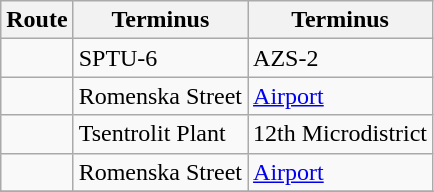<table class="wikitable">
<tr>
<th>Route</th>
<th>Terminus</th>
<th>Terminus</th>
</tr>
<tr>
<td></td>
<td>SPTU-6</td>
<td>AZS-2</td>
</tr>
<tr>
<td></td>
<td>Romenska Street</td>
<td><a href='#'>Airport</a></td>
</tr>
<tr>
<td></td>
<td>Tsentrolit Plant</td>
<td>12th Microdistrict</td>
</tr>
<tr>
<td></td>
<td>Romenska Street</td>
<td><a href='#'>Airport</a></td>
</tr>
<tr>
</tr>
</table>
